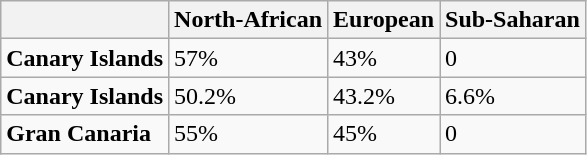<table class="wikitable">
<tr>
<th></th>
<th>North-African</th>
<th>European</th>
<th>Sub-Saharan</th>
</tr>
<tr>
<td><strong>Canary Islands</strong></td>
<td>57%</td>
<td>43%</td>
<td>0</td>
</tr>
<tr>
<td><strong>Canary Islands</strong></td>
<td>50.2%</td>
<td>43.2%</td>
<td>6.6%</td>
</tr>
<tr>
<td><strong>Gran Canaria</strong></td>
<td>55%</td>
<td>45%</td>
<td>0</td>
</tr>
</table>
